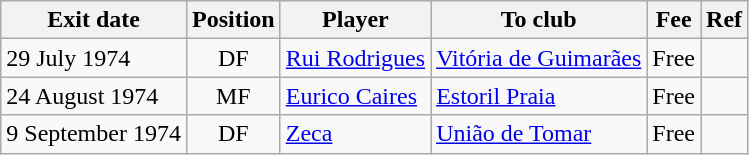<table class="wikitable">
<tr>
<th><strong>Exit date</strong></th>
<th><strong>Position</strong></th>
<th><strong>Player</strong></th>
<th><strong>To club</strong></th>
<th><strong>Fee</strong></th>
<th><strong>Ref</strong></th>
</tr>
<tr>
<td>29 July 1974</td>
<td style="text-align:center;">DF</td>
<td style="text-align:left;"><a href='#'>Rui Rodrigues</a></td>
<td style="text-align:left;"><a href='#'>Vitória de Guimarães</a></td>
<td>Free</td>
<td></td>
</tr>
<tr>
<td>24 August 1974</td>
<td style="text-align:center;">MF</td>
<td style="text-align:left;"><a href='#'>Eurico Caires</a></td>
<td style="text-align:left;"><a href='#'>Estoril Praia</a></td>
<td>Free</td>
<td></td>
</tr>
<tr>
<td>9 September 1974</td>
<td style="text-align:center;">DF</td>
<td style="text-align:left;"><a href='#'>Zeca</a></td>
<td style="text-align:left;"><a href='#'>União de Tomar</a></td>
<td>Free</td>
<td></td>
</tr>
</table>
